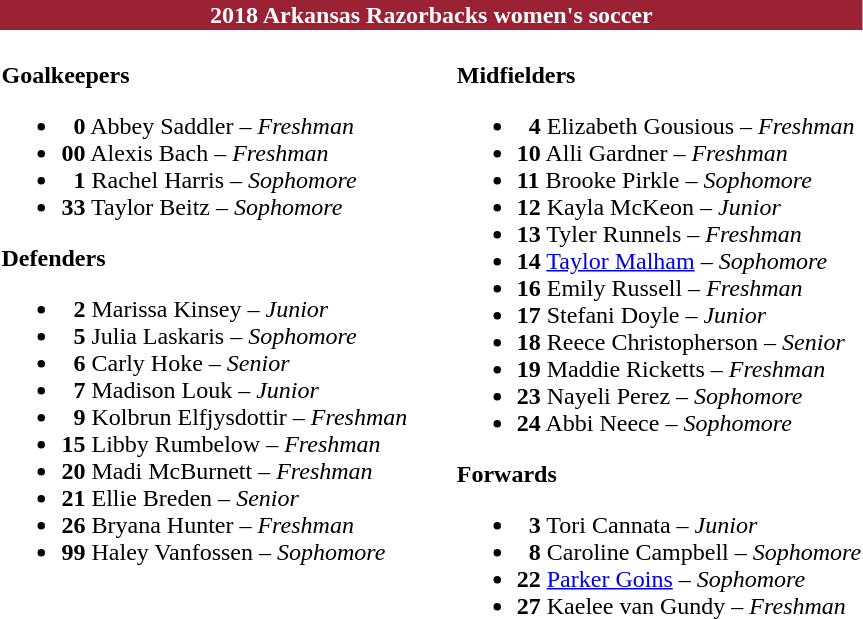<table class="toccolours" style="text-align: left;">
<tr>
<td colspan=11 style="color:#FFFFFF;background:#9B2235; text-align: center"><strong>2018 Arkansas Razorbacks women's soccer</strong></td>
</tr>
<tr>
<td valign="top"><br><strong>Goalkeepers</strong><ul><li>  <strong>0</strong> Abbey Saddler – <em>Freshman</em></li><li><strong>00</strong> Alexis Bach – <em> Freshman</em></li><li>  <strong>1</strong> Rachel Harris – <em>Sophomore</em></li><li><strong>33</strong> Taylor Beitz – <em> Sophomore</em></li></ul><strong>Defenders</strong><ul><li>  <strong>2</strong> Marissa Kinsey – <em>Junior</em></li><li>  <strong>5</strong> Julia Laskaris – <em>Sophomore</em></li><li>  <strong>6</strong> Carly Hoke – <em>Senior</em></li><li>  <strong>7</strong> Madison Louk – <em>Junior</em></li><li>  <strong>9</strong> Kolbrun Elfjysdottir – <em>Freshman</em></li><li><strong>15</strong> Libby Rumbelow – <em>Freshman</em></li><li><strong>20</strong> Madi McBurnett – <em>Freshman</em></li><li><strong>21</strong> Ellie Breden – <em>Senior</em></li><li><strong>26</strong> Bryana Hunter – <em>Freshman</em></li><li><strong>99</strong> Haley Vanfossen – <em>Sophomore</em></li></ul></td>
<td width="25"> </td>
<td valign="top"><br><strong>Midfielders</strong><ul><li>  <strong>4</strong> Elizabeth Gousious – <em>Freshman</em></li><li><strong>10</strong> Alli Gardner – <em> Freshman</em></li><li><strong>11</strong> Brooke Pirkle – <em>Sophomore</em></li><li><strong>12</strong> Kayla McKeon – <em>Junior</em></li><li><strong>13</strong> Tyler Runnels – <em>Freshman</em></li><li><strong>14</strong> <a href='#'>Taylor Malham</a> – <em>Sophomore</em></li><li><strong>16</strong> Emily Russell – <em>Freshman</em></li><li><strong>17</strong> Stefani Doyle – <em>Junior</em></li><li><strong>18</strong> Reece Christopherson – <em>Senior</em></li><li><strong>19</strong> Maddie Ricketts – <em>Freshman</em></li><li><strong>23</strong> Nayeli Perez – <em>Sophomore</em></li><li><strong>24</strong> Abbi Neece – <em>Sophomore</em></li></ul><strong>Forwards</strong><ul><li>  <strong>3</strong> Tori Cannata – <em>Junior</em></li><li>  <strong>8</strong> Caroline Campbell – <em>Sophomore</em></li><li><strong>22</strong> <a href='#'>Parker Goins</a> – <em>Sophomore</em></li><li><strong>27</strong> Kaelee van Gundy – <em>Freshman</em></li></ul></td>
</tr>
</table>
